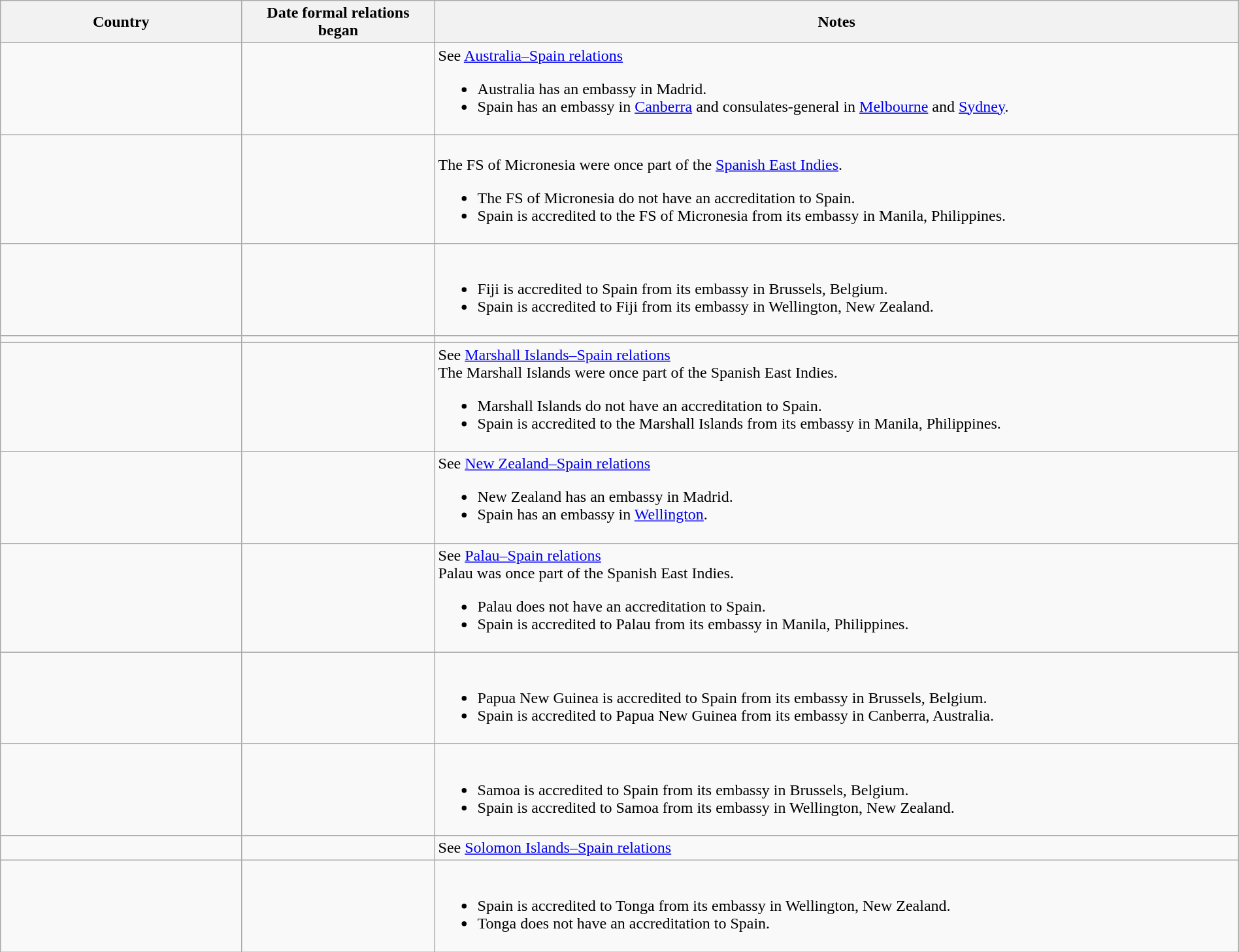<table class="wikitable sortable" style="width:100%; margin:auto;">
<tr>
<th style="width:15%;">Country</th>
<th style="width:12%;">Date formal relations began</th>
<th style="width:50%;">Notes</th>
</tr>
<tr valign="top">
<td></td>
<td></td>
<td>See <a href='#'>Australia–Spain relations</a><br><ul><li>Australia has an embassy in Madrid.</li><li>Spain has an embassy in <a href='#'>Canberra</a> and consulates-general in <a href='#'>Melbourne</a> and <a href='#'>Sydney</a>.</li></ul></td>
</tr>
<tr valign="top">
<td></td>
<td></td>
<td><br>The FS of Micronesia were once part of the <a href='#'>Spanish East Indies</a>.<ul><li>The FS of Micronesia do not have an accreditation to Spain.</li><li>Spain is accredited to the FS of Micronesia from its embassy in Manila, Philippines.</li></ul></td>
</tr>
<tr valign="top">
<td></td>
<td></td>
<td><br><ul><li>Fiji is accredited to Spain from its embassy in Brussels, Belgium.</li><li>Spain is accredited to Fiji from its embassy in Wellington, New Zealand.</li></ul></td>
</tr>
<tr valign="top">
<td></td>
<td></td>
<td></td>
</tr>
<tr valign="top">
<td></td>
<td></td>
<td>See <a href='#'>Marshall Islands–Spain relations</a><br>The Marshall Islands were once part of the Spanish East Indies.<ul><li>Marshall Islands do not have an accreditation to Spain.</li><li>Spain is accredited to the Marshall Islands from its embassy in Manila, Philippines.</li></ul></td>
</tr>
<tr valign="top">
<td></td>
<td></td>
<td>See <a href='#'>New Zealand–Spain relations</a><br><ul><li>New Zealand has an embassy in Madrid.</li><li>Spain has an embassy in <a href='#'>Wellington</a>.</li></ul></td>
</tr>
<tr valign="top">
<td></td>
<td></td>
<td>See <a href='#'>Palau–Spain relations</a><br>Palau was once part of the Spanish East Indies.<ul><li>Palau does not have an accreditation to Spain.</li><li>Spain is accredited to Palau from its embassy in Manila, Philippines.</li></ul></td>
</tr>
<tr valign="top">
<td></td>
<td></td>
<td><br><ul><li>Papua New Guinea is accredited to Spain from its embassy in Brussels, Belgium.</li><li>Spain is accredited to Papua New Guinea from its embassy in Canberra, Australia.</li></ul></td>
</tr>
<tr valign="top">
<td></td>
<td></td>
<td><br><ul><li>Samoa is accredited to Spain from its embassy in Brussels, Belgium.</li><li>Spain is accredited to Samoa from its embassy in Wellington, New Zealand.</li></ul></td>
</tr>
<tr valign="top">
<td></td>
<td></td>
<td>See <a href='#'>Solomon Islands–Spain relations</a></td>
</tr>
<tr valign="top">
<td></td>
<td></td>
<td><br><ul><li>Spain is accredited to Tonga from its embassy in Wellington, New Zealand.</li><li>Tonga does not have an accreditation to Spain.</li></ul></td>
</tr>
</table>
